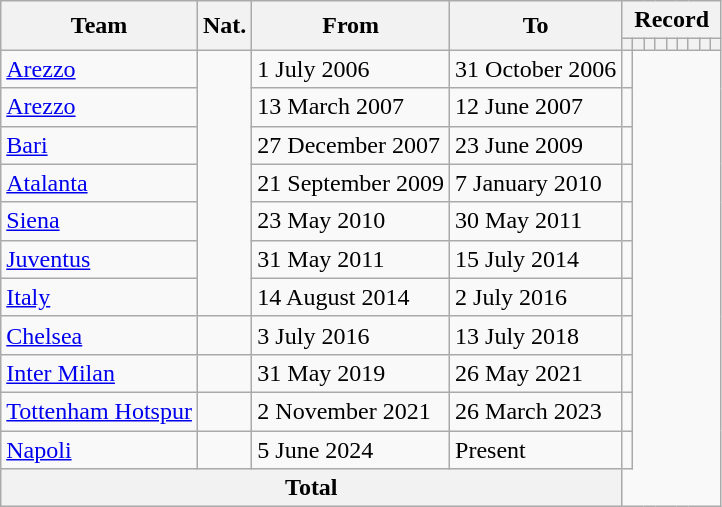<table class=wikitable style="text-align: center">
<tr>
<th rowspan="2">Team</th>
<th rowspan="2">Nat.</th>
<th rowspan="2">From</th>
<th rowspan="2">To</th>
<th colspan="9">Record</th>
</tr>
<tr>
<th></th>
<th></th>
<th></th>
<th></th>
<th></th>
<th></th>
<th></th>
<th></th>
<th></th>
</tr>
<tr>
<td align=left><a href='#'>Arezzo</a></td>
<td rowspan=7></td>
<td align=left>1 July 2006</td>
<td align=left>31 October 2006<br></td>
<td></td>
</tr>
<tr>
<td align=left><a href='#'>Arezzo</a></td>
<td align=left>13 March 2007</td>
<td align=left>12 June 2007<br></td>
<td></td>
</tr>
<tr>
<td align=left><a href='#'>Bari</a></td>
<td align=left>27 December 2007</td>
<td align=left>23 June 2009<br></td>
<td></td>
</tr>
<tr>
<td align=left><a href='#'>Atalanta</a></td>
<td align=left>21 September 2009</td>
<td align=left>7 January 2010<br></td>
<td></td>
</tr>
<tr>
<td align=left><a href='#'>Siena</a></td>
<td align=left>23 May 2010</td>
<td align=left>30 May 2011<br></td>
<td></td>
</tr>
<tr>
<td align=left><a href='#'>Juventus</a></td>
<td align=left>31 May 2011</td>
<td align=left>15 July 2014<br></td>
<td></td>
</tr>
<tr>
<td align=left><a href='#'>Italy</a></td>
<td align=left>14 August 2014</td>
<td align=left>2 July 2016<br></td>
<td></td>
</tr>
<tr>
<td align=left><a href='#'>Chelsea</a></td>
<td></td>
<td align=left>3 July 2016</td>
<td align=left>13 July 2018<br></td>
<td></td>
</tr>
<tr>
<td align=left><a href='#'>Inter Milan</a></td>
<td></td>
<td align=left>31 May 2019</td>
<td align=left>26 May 2021<br></td>
<td></td>
</tr>
<tr>
<td align=left><a href='#'>Tottenham Hotspur</a></td>
<td></td>
<td align=left>2 November 2021</td>
<td align=left>26 March 2023<br></td>
<td></td>
</tr>
<tr>
<td align=left><a href='#'>Napoli</a></td>
<td></td>
<td align=left>5 June 2024</td>
<td align=left>Present<br></td>
<td></td>
</tr>
<tr>
<th colspan=4>Total<br></th>
</tr>
</table>
